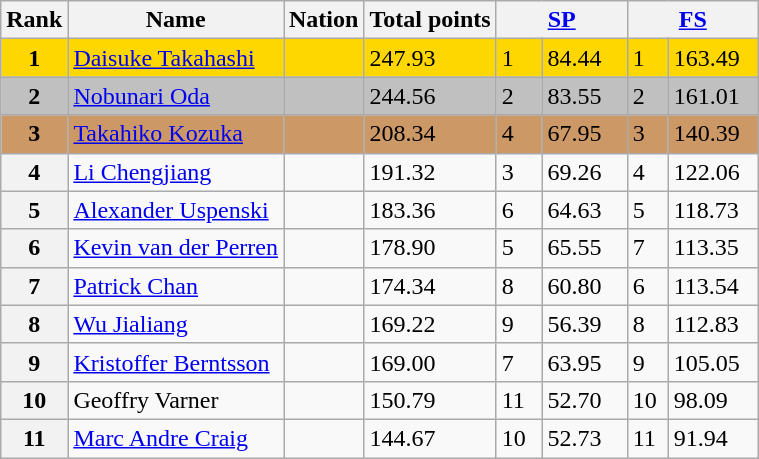<table class="wikitable">
<tr>
<th>Rank</th>
<th>Name</th>
<th>Nation</th>
<th>Total points</th>
<th colspan="2" width="80px"><a href='#'>SP</a></th>
<th colspan="2" width="80px"><a href='#'>FS</a></th>
</tr>
<tr bgcolor="gold">
<td align="center"><strong>1</strong></td>
<td><a href='#'>Daisuke Takahashi</a></td>
<td></td>
<td>247.93</td>
<td>1</td>
<td>84.44</td>
<td>1</td>
<td>163.49</td>
</tr>
<tr bgcolor="silver">
<td align="center"><strong>2</strong></td>
<td><a href='#'>Nobunari Oda</a></td>
<td></td>
<td>244.56</td>
<td>2</td>
<td>83.55</td>
<td>2</td>
<td>161.01</td>
</tr>
<tr bgcolor="cc9966">
<td align="center"><strong>3</strong></td>
<td><a href='#'>Takahiko Kozuka</a></td>
<td></td>
<td>208.34</td>
<td>4</td>
<td>67.95</td>
<td>3</td>
<td>140.39</td>
</tr>
<tr>
<th>4</th>
<td><a href='#'>Li Chengjiang</a></td>
<td></td>
<td>191.32</td>
<td>3</td>
<td>69.26</td>
<td>4</td>
<td>122.06</td>
</tr>
<tr>
<th>5</th>
<td><a href='#'>Alexander Uspenski</a></td>
<td></td>
<td>183.36</td>
<td>6</td>
<td>64.63</td>
<td>5</td>
<td>118.73</td>
</tr>
<tr>
<th>6</th>
<td><a href='#'>Kevin van der Perren</a></td>
<td></td>
<td>178.90</td>
<td>5</td>
<td>65.55</td>
<td>7</td>
<td>113.35</td>
</tr>
<tr>
<th>7</th>
<td><a href='#'>Patrick Chan</a></td>
<td></td>
<td>174.34</td>
<td>8</td>
<td>60.80</td>
<td>6</td>
<td>113.54</td>
</tr>
<tr>
<th>8</th>
<td><a href='#'>Wu Jialiang</a></td>
<td></td>
<td>169.22</td>
<td>9</td>
<td>56.39</td>
<td>8</td>
<td>112.83</td>
</tr>
<tr>
<th>9</th>
<td><a href='#'>Kristoffer Berntsson</a></td>
<td></td>
<td>169.00</td>
<td>7</td>
<td>63.95</td>
<td>9</td>
<td>105.05</td>
</tr>
<tr>
<th>10</th>
<td>Geoffry Varner</td>
<td></td>
<td>150.79</td>
<td>11</td>
<td>52.70</td>
<td>10</td>
<td>98.09</td>
</tr>
<tr>
<th>11</th>
<td><a href='#'>Marc Andre Craig</a></td>
<td></td>
<td>144.67</td>
<td>10</td>
<td>52.73</td>
<td>11</td>
<td>91.94</td>
</tr>
</table>
